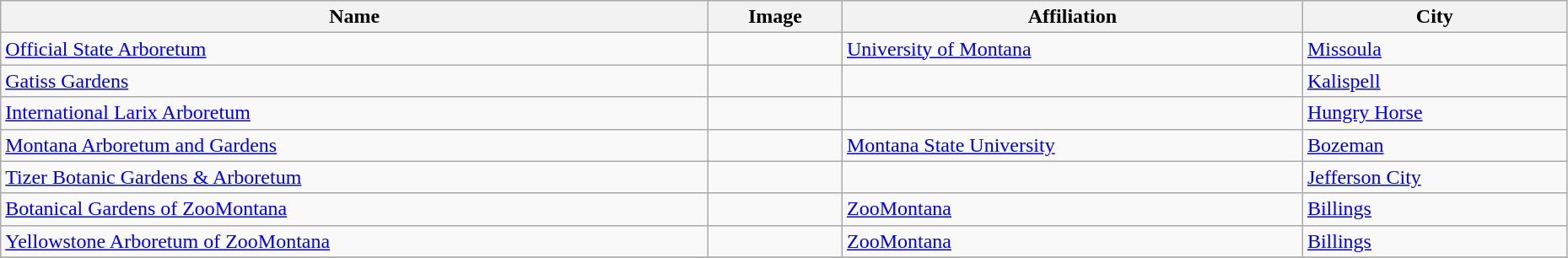<table class="wikitable" style="width:98%">
<tr>
<th>Name</th>
<th>Image</th>
<th>Affiliation</th>
<th>City</th>
</tr>
<tr>
<td><a href='#'>Official State Arboretum</a></td>
<td></td>
<td><a href='#'>University of Montana</a></td>
<td><a href='#'>Missoula</a></td>
</tr>
<tr>
<td><a href='#'>Gatiss Gardens</a></td>
<td></td>
<td></td>
<td><a href='#'>Kalispell</a></td>
</tr>
<tr>
<td><a href='#'>International Larix Arboretum</a></td>
<td></td>
<td></td>
<td><a href='#'>Hungry Horse</a></td>
</tr>
<tr>
<td><a href='#'>Montana Arboretum and Gardens</a></td>
<td></td>
<td><a href='#'>Montana State University</a></td>
<td><a href='#'>Bozeman</a></td>
</tr>
<tr>
<td><a href='#'>Tizer Botanic Gardens & Arboretum</a></td>
<td></td>
<td></td>
<td><a href='#'>Jefferson City</a></td>
</tr>
<tr>
<td><a href='#'>Botanical Gardens of ZooMontana</a></td>
<td></td>
<td><a href='#'>ZooMontana</a></td>
<td><a href='#'>Billings</a></td>
</tr>
<tr>
<td><a href='#'>Yellowstone Arboretum of ZooMontana</a></td>
<td></td>
<td><a href='#'>ZooMontana</a></td>
<td><a href='#'>Billings</a></td>
</tr>
<tr>
</tr>
</table>
